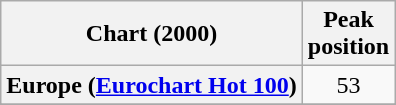<table class="wikitable sortable plainrowheaders" style="text-align:center">
<tr>
<th>Chart (2000)</th>
<th>Peak<br>position</th>
</tr>
<tr>
<th scope="row">Europe (<a href='#'>Eurochart Hot 100</a>)</th>
<td>53</td>
</tr>
<tr>
</tr>
<tr>
</tr>
<tr>
</tr>
</table>
